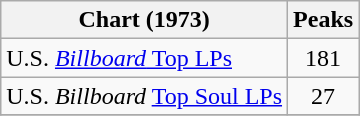<table class="wikitable">
<tr>
<th>Chart (1973)</th>
<th>Peaks<br></th>
</tr>
<tr>
<td>U.S. <a href='#'><em>Billboard</em> Top LPs</a></td>
<td align="center">181</td>
</tr>
<tr>
<td>U.S. <em>Billboard</em> <a href='#'>Top Soul LPs</a></td>
<td align="center">27</td>
</tr>
<tr>
</tr>
</table>
